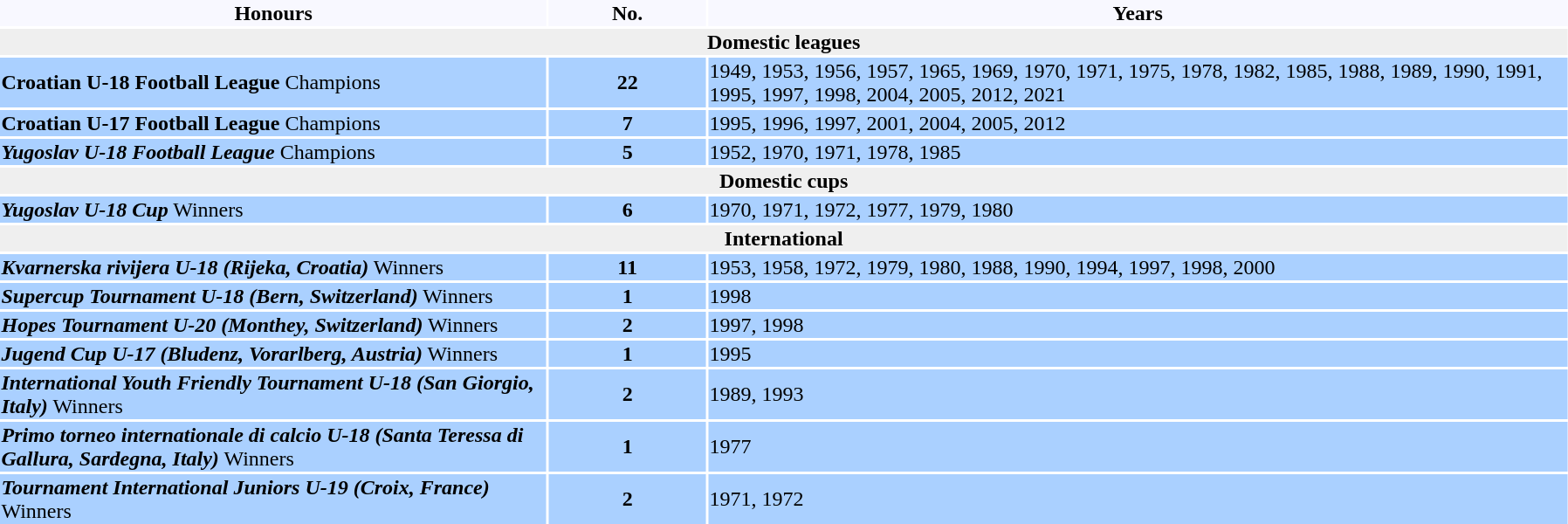<table style="width:95%;">
<tr style="background:#f8f8ff;">
<th width=35%><span>  <strong>Honours</strong></span></th>
<th width=10%><span>   <strong>No.</strong></span></th>
<th !width=50%><span> <strong>Years</strong></span></th>
</tr>
<tr>
<th colspan="6" style="background:#efefef;"><strong>Domestic leagues</strong></th>
</tr>
<tr style="background:#aad0ff;">
<td> <strong>Croatian U-18 Football League</strong> Champions</td>
<td align=center><strong>22</strong></td>
<td>1949, 1953, 1956, 1957, 1965, 1969, 1970, 1971, 1975, 1978, 1982, 1985, 1988, 1989, 1990, 1991, 1995, 1997, 1998, 2004, 2005, 2012, 2021</td>
</tr>
<tr style="background:#aad0ff;">
<td> <strong>Croatian U-17 Football League</strong> Champions</td>
<td align=center><strong>7</strong></td>
<td>1995, 1996, 1997, 2001, 2004, 2005, 2012</td>
</tr>
<tr style="background:#aad0ff;">
<td> <strong><em>Yugoslav U-18 Football League</em></strong> Champions</td>
<td align=center><strong>5</strong></td>
<td>1952, 1970, 1971, 1978, 1985</td>
</tr>
<tr>
<th colspan="6" style="background:#efefef;"><strong>Domestic cups</strong></th>
</tr>
<tr style="background:#aad0ff;">
<td> <strong><em>Yugoslav U-18 Cup</em></strong> Winners</td>
<td align=center><strong>6</strong></td>
<td>1970, 1971, 1972, 1977, 1979, 1980</td>
</tr>
<tr>
<th colspan="6" style="background:#efefef;"><strong>International</strong></th>
</tr>
<tr style="background:#aad0ff;">
<td> <strong><em>Kvarnerska rivijera U-18 (Rijeka, Croatia)</em></strong> Winners</td>
<td align=center><strong>11</strong></td>
<td>1953, 1958, 1972, 1979, 1980, 1988, 1990, 1994, 1997, 1998, 2000</td>
</tr>
<tr style="background:#aad0ff;">
<td> <strong><em>Supercup Tournament U-18 (Bern, Switzerland)</em></strong> Winners</td>
<td align=center><strong>1</strong></td>
<td>1998</td>
</tr>
<tr style="background:#aad0ff;">
<td> <strong><em>Hopes Tournament U-20 (Monthey, Switzerland)</em></strong> Winners</td>
<td align=center><strong>2</strong></td>
<td>1997, 1998</td>
</tr>
<tr style="background:#aad0ff;">
<td> <strong><em>Jugend Cup U-17 (Bludenz, Vorarlberg, Austria)</em></strong> Winners</td>
<td align=center><strong>1</strong></td>
<td>1995</td>
</tr>
<tr style="background:#aad0ff;">
<td> <strong><em>International Youth Friendly Tournament U-18 (San Giorgio, Italy)</em></strong> Winners</td>
<td align=center><strong>2</strong></td>
<td>1989, 1993</td>
</tr>
<tr style="background:#aad0ff;">
<td><strong><em>Primo torneo internationale di calcio U-18 (Santa Teressa di Gallura, Sardegna, Italy)</em></strong> Winners</td>
<td align=center><strong>1</strong></td>
<td>1977</td>
</tr>
<tr style="background:#aad0ff;">
<td> <strong><em>Tournament International Juniors U-19 (Croix, France)</em></strong> Winners</td>
<td align=center><strong>2</strong></td>
<td>1971, 1972</td>
</tr>
</table>
